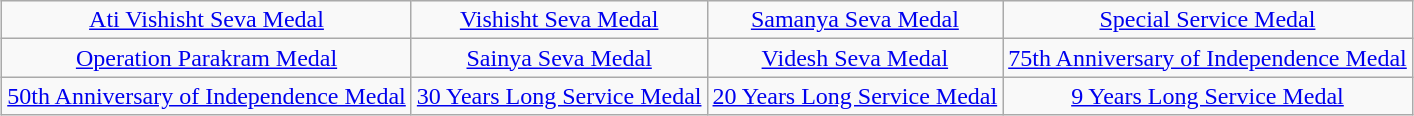<table class="wikitable" style="margin:1em auto; text-align:center;">
<tr>
<td><a href='#'>Ati Vishisht Seva Medal</a></td>
<td><a href='#'>Vishisht Seva Medal</a></td>
<td><a href='#'>Samanya Seva Medal</a></td>
<td><a href='#'>Special Service Medal</a></td>
</tr>
<tr>
<td><a href='#'>Operation Parakram Medal</a></td>
<td><a href='#'>Sainya Seva Medal</a></td>
<td><a href='#'>Videsh Seva Medal</a></td>
<td><a href='#'>75th Anniversary of Independence Medal</a></td>
</tr>
<tr>
<td><a href='#'>50th Anniversary of Independence Medal</a></td>
<td><a href='#'>30 Years Long Service Medal</a></td>
<td><a href='#'>20 Years Long Service Medal</a></td>
<td><a href='#'>9 Years Long Service Medal</a></td>
</tr>
</table>
